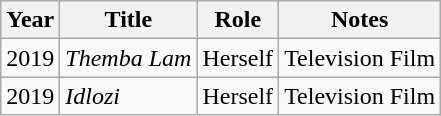<table class="wikitable sortable">
<tr>
<th>Year</th>
<th>Title</th>
<th>Role</th>
<th class="unsortable">Notes</th>
</tr>
<tr>
<td>2019</td>
<td><em>Themba Lam</em></td>
<td>Herself</td>
<td>Television Film</td>
</tr>
<tr>
<td>2019</td>
<td><em>Idlozi</em></td>
<td>Herself</td>
<td>Television Film</td>
</tr>
</table>
